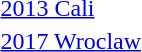<table>
<tr>
<td><a href='#'>2013 Cali</a></td>
<td></td>
<td></td>
<td></td>
</tr>
<tr>
<td><a href='#'>2017 Wroclaw</a></td>
<td></td>
<td></td>
<td></td>
</tr>
</table>
